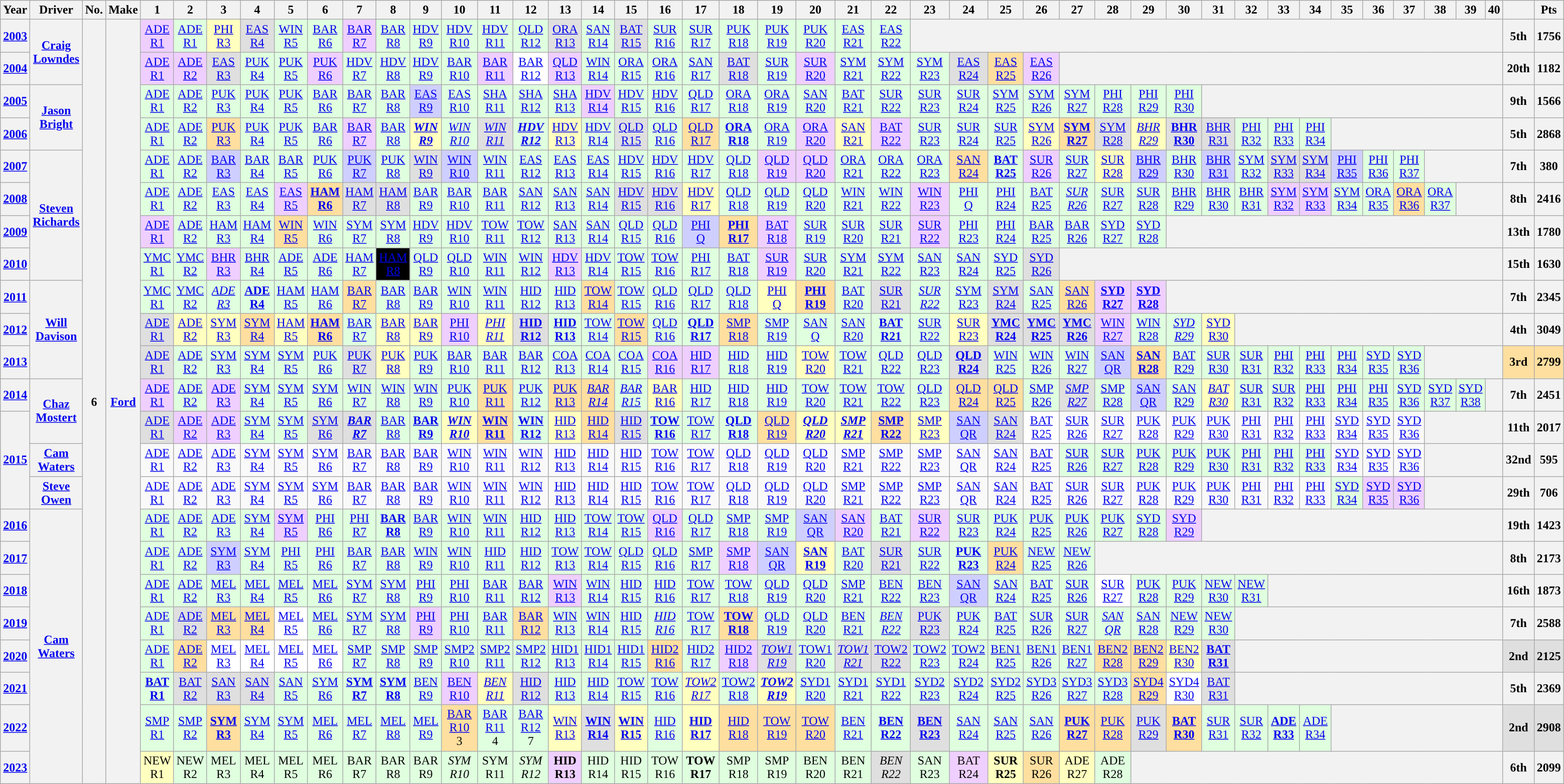<table class="wikitable mw-collapsible mw-collapsed" style="text-align:center;">
<tr>
<th>Year</th>
<th>Driver</th>
<th>No.</th>
<th>Make</th>
<th>1</th>
<th>2</th>
<th>3</th>
<th>4</th>
<th>5</th>
<th>6</th>
<th>7</th>
<th>8</th>
<th>9</th>
<th>10</th>
<th>11</th>
<th>12</th>
<th>13</th>
<th>14</th>
<th>15</th>
<th>16</th>
<th>17</th>
<th>18</th>
<th>19</th>
<th>20</th>
<th>21</th>
<th>22</th>
<th>23</th>
<th>24</th>
<th>25</th>
<th>26</th>
<th>27</th>
<th>28</th>
<th>29</th>
<th>30</th>
<th>31</th>
<th>32</th>
<th>33</th>
<th>34</th>
<th>35</th>
<th>36</th>
<th>37</th>
<th>38</th>
<th>39</th>
<th>40</th>
<th></th>
<th>Pts</th>
</tr>
<tr>
<th><a href='#'>2003</a></th>
<th rowspan=2><a href='#'>Craig Lowndes</a></th>
<th rowspan=23>6</th>
<th rowspan=23><a href='#'>Ford</a></th>
<td style="background:#EFCFFF;"><a href='#'>ADE<br>R1</a><br></td>
<td style="background:#DFFFDF;"><a href='#'>ADE<br>R1</a><br></td>
<td style="background:#FFFFBF;"><a href='#'>PHI<br>R3</a><br></td>
<td style="background:#DFDFDF;"><a href='#'>EAS<br>R4</a><br></td>
<td style="background:#DFFFDF;"><a href='#'>WIN<br>R5</a><br></td>
<td style="background:#DFFFDF;"><a href='#'>BAR<br>R6</a><br></td>
<td style="background:#EFCFFF;"><a href='#'>BAR<br>R7</a><br></td>
<td style="background:#DFFFDF;"><a href='#'>BAR<br>R8</a><br></td>
<td style="background:#DFFFDF;"><a href='#'>HDV<br>R9</a><br></td>
<td style="background:#DFFFDF;"><a href='#'>HDV<br>R10</a><br></td>
<td style="background:#DFFFDF;"><a href='#'>HDV<br>R11</a><br></td>
<td style="background:#DFFFDF;"><a href='#'>QLD<br>R12</a><br></td>
<td style="background:#DFDFDF;"><a href='#'>ORA<br>R13</a><br></td>
<td style="background:#DFFFDF;"><a href='#'>SAN<br>R14</a><br></td>
<td style="background:#DFDFDF;"><a href='#'>BAT<br>R15</a><br></td>
<td style="background:#DFFFDF;"><a href='#'>SUR<br>R16</a><br></td>
<td style="background:#DFFFDF;"><a href='#'>SUR<br>R17</a><br></td>
<td style="background:#DFFFDF;"><a href='#'>PUK<br>R18</a><br></td>
<td style="background:#DFFFDF;"><a href='#'>PUK<br>R19</a><br></td>
<td style="background:#DFFFDF;"><a href='#'>PUK<br>R20</a><br></td>
<td style="background:#DFFFDF;"><a href='#'>EAS<br>R21</a><br></td>
<td style="background:#DFFFDF;"><a href='#'>EAS<br>R22</a><br></td>
<th colspan=18></th>
<th>5th</th>
<th>1756</th>
</tr>
<tr>
<th><a href='#'>2004</a></th>
<td style="background:#EFCFFF;"><a href='#'>ADE<br>R1</a><br></td>
<td style="background:#EFCFFF;"><a href='#'>ADE<br>R2</a><br></td>
<td style="background:#DFDFDF;"><a href='#'>EAS<br>R3</a><br></td>
<td style="background:#DFFFDF;"><a href='#'>PUK<br>R4</a><br></td>
<td style="background:#DFFFDF;"><a href='#'>PUK<br>R5</a><br></td>
<td style="background:#EFCFFF;"><a href='#'>PUK<br>R6</a><br></td>
<td style="background:#DFFFDF;"><a href='#'>HDV<br>R7</a><br></td>
<td style="background:#DFFFDF;"><a href='#'>HDV<br>R8</a><br></td>
<td style="background:#DFFFDF;"><a href='#'>HDV<br>R9</a><br></td>
<td style="background:#DFFFDF;"><a href='#'>BAR<br>R10</a><br></td>
<td style="background:#EFCFFF;"><a href='#'>BAR<br>R11</a><br></td>
<td style="background:#FFFFFF;"><a href='#'>BAR<br>R12</a><br></td>
<td style="background:#EFCFFF;"><a href='#'>QLD<br>R13</a><br></td>
<td style="background:#DFFFDF;"><a href='#'>WIN<br>R14</a><br></td>
<td style="background:#DFFFDF;"><a href='#'>ORA<br>R15</a><br></td>
<td style="background:#DFFFDF;"><a href='#'>ORA<br>R16</a><br></td>
<td style="background:#DFFFDF;"><a href='#'>SAN<br>R17</a><br></td>
<td style="background:#DFDFDF;"><a href='#'>BAT<br>R18</a><br></td>
<td style="background:#DFFFDF;"><a href='#'>SUR<br>R19</a><br></td>
<td style="background:#EFCFFF;"><a href='#'>SUR<br>R20</a><br></td>
<td style="background:#DFFFDF;"><a href='#'>SYM<br>R21</a><br></td>
<td style="background:#DFFFDF;"><a href='#'>SYM<br>R22</a><br></td>
<td style="background:#DFFFDF;"><a href='#'>SYM<br>R23</a><br></td>
<td style="background:#DFDFDF;"><a href='#'>EAS<br>R24</a><br></td>
<td style="background:#FFDF9F;"><a href='#'>EAS<br>R25</a><br></td>
<td style="background:#EFCFFF;"><a href='#'>EAS<br>R26</a><br></td>
<th colspan=14></th>
<th>20th</th>
<th>1182</th>
</tr>
<tr>
<th><a href='#'>2005</a></th>
<th rowspan=2><a href='#'>Jason Bright</a></th>
<td style="background: #dfffdf"><a href='#'>ADE<br>R1</a><br></td>
<td style="background: #dfffdf"><a href='#'>ADE<br>R2</a><br></td>
<td style="background: #dfffdf"><a href='#'>PUK<br>R3</a><br></td>
<td style="background: #dfffdf"><a href='#'>PUK<br>R4</a><br></td>
<td style="background: #dfffdf"><a href='#'>PUK<br>R5</a><br></td>
<td style="background: #dfffdf"><a href='#'>BAR<br>R6</a><br></td>
<td style="background: #dfffdf"><a href='#'>BAR<br>R7</a><br></td>
<td style="background: #dfffdf"><a href='#'>BAR<br>R8</a><br></td>
<td style="background: #cfcfff"><a href='#'>EAS<br>R9</a><br></td>
<td style="background: #dfffdf"><a href='#'>EAS<br>R10</a><br></td>
<td style="background: #dfffdf"><a href='#'>SHA<br>R11</a><br></td>
<td style="background: #dfffdf"><a href='#'>SHA<br>R12</a><br></td>
<td style="background: #dfffdf"><a href='#'>SHA<br>R13</a><br></td>
<td style="background: #efcfff"><a href='#'>HDV<br>R14</a><br></td>
<td style="background: #dfffdf"><a href='#'>HDV<br>R15</a><br></td>
<td style="background: #dfffdf"><a href='#'>HDV<br>R16</a><br></td>
<td style="background: #dfffdf"><a href='#'>QLD<br>R17</a><br></td>
<td style="background: #dfffdf"><a href='#'>ORA<br>R18</a><br></td>
<td style="background: #dfffdf"><a href='#'>ORA<br>R19</a><br></td>
<td style="background: #dfffdf"><a href='#'>SAN<br>R20</a><br></td>
<td style="background: #dfffdf"><a href='#'>BAT<br>R21</a><br></td>
<td style="background: #dfffdf"><a href='#'>SUR<br>R22</a><br></td>
<td style="background: #dfffdf"><a href='#'>SUR<br>R23</a><br></td>
<td style="background: #dfffdf"><a href='#'>SUR<br>R24</a><br></td>
<td style="background: #dfffdf"><a href='#'>SYM<br>R25</a><br></td>
<td style="background: #dfffdf"><a href='#'>SYM<br>R26</a><br></td>
<td style="background: #dfffdf"><a href='#'>SYM<br>R27</a><br></td>
<td style="background: #dfffdf"><a href='#'>PHI<br>R28</a><br></td>
<td style="background: #dfffdf"><a href='#'>PHI<br>R29</a><br></td>
<td style="background: #dfffdf"><a href='#'>PHI<br>R30</a><br></td>
<th colspan=10></th>
<th>9th</th>
<th>1566</th>
</tr>
<tr>
<th><a href='#'>2006</a></th>
<td style="background: #dfffdf"><a href='#'>ADE<br>R1</a><br></td>
<td style="background: #dfffdf"><a href='#'>ADE<br>R2</a><br></td>
<td style="background: #ffdf9f"><a href='#'>PUK<br>R3</a><br></td>
<td style="background: #dfffdf"><a href='#'>PUK<br>R4</a><br></td>
<td style="background: #dfffdf"><a href='#'>PUK<br>R5</a><br></td>
<td style="background: #dfffdf"><a href='#'>BAR<br>R6</a><br></td>
<td style="background: #efcfff"><a href='#'>BAR<br>R7</a><br></td>
<td style="background: #dfffdf"><a href='#'>BAR<br>R8</a><br></td>
<td style="background: #ffffbf"><strong><em><a href='#'>WIN<br>R9</a><br></em></strong></td>
<td style="background: #dfffdf"><em><a href='#'>WIN<br>R10</a><br></em></td>
<td style="background: #dfdfdf"><em><a href='#'>WIN<br>R11</a><br></em></td>
<td style="background: #dfffdf"><strong><em><a href='#'>HDV<br>R12</a><br></em></strong></td>
<td style="background: #ffffbf"><a href='#'>HDV<br>R13</a><br></td>
<td style="background: #dfffdf"><a href='#'>HDV<br>R14</a><br></td>
<td style="background: #dfdfdf"><a href='#'>QLD<br>R15</a><br></td>
<td style="background: #dfffdf"><a href='#'>QLD<br>R16</a><br></td>
<td style="background: #ffdf9f"><a href='#'>QLD<br>R17</a><br></td>
<td style="background: #dfffdf"><strong><a href='#'>ORA<br>R18</a><br></strong></td>
<td style="background: #dfffdf"><a href='#'>ORA<br>R19</a><br></td>
<td style="background: #efcfff"><a href='#'>ORA<br>R20</a><br></td>
<td style="background: #ffffbf"><a href='#'>SAN<br>R21</a><br></td>
<td style="background: #efcfff"><a href='#'>BAT<br>R22</a><br></td>
<td style="background: #dfffdf"><a href='#'>SUR<br>R23</a><br></td>
<td style="background: #dfffdf"><a href='#'>SUR<br>R24</a><br></td>
<td style="background: #dfffdf"><a href='#'>SUR<br>R25</a><br></td>
<td style="background: #ffffbf"><a href='#'>SYM<br>R26</a><br></td>
<td style="background: #ffdf9f"><strong><a href='#'>SYM<br>R27</a><br></strong></td>
<td style="background: #dfdfdf"><a href='#'>SYM<br>R28</a><br></td>
<td style="background: #ffffbf"><em><a href='#'>BHR<br>R29</a><br></em></td>
<td style="background: #dfdfdf"><strong><a href='#'>BHR<br>R30</a><br></strong></td>
<td style="background: #dfdfdf"><a href='#'>BHR<br>R31</a><br></td>
<td style="background: #dfffdf"><a href='#'>PHI<br>R32</a><br></td>
<td style="background: #dfffdf"><a href='#'>PHI<br>R33</a><br></td>
<td style="background: #dfffdf"><a href='#'>PHI<br>R34</a><br></td>
<th colspan=6></th>
<th>5th</th>
<th>2868</th>
</tr>
<tr>
<th><a href='#'>2007</a></th>
<th rowspan=4><a href='#'>Steven Richards</a></th>
<td style="background: #dfffdf"><a href='#'>ADE<br>R1</a><br></td>
<td style="background: #dfffdf"><a href='#'>ADE<br>R2</a><br></td>
<td style="background: #cfcfff"><a href='#'>BAR<br>R3</a><br></td>
<td style="background: #dfffdf"><a href='#'>BAR<br>R4</a><br></td>
<td style="background: #dfffdf"><a href='#'>BAR<br>R5</a><br></td>
<td style="background: #dfffdf"><a href='#'>PUK<br>R6</a><br></td>
<td style="background: #cfcfff"><a href='#'>PUK<br>R7</a><br></td>
<td style="background: #dfffdf"><a href='#'>PUK<br>R8</a><br></td>
<td style="background: #dfdfdf"><a href='#'>WIN<br>R9</a><br></td>
<td style="background: #cfcfff"><a href='#'>WIN<br>R10</a><br></td>
<td style="background: #dfffdf"><a href='#'>WIN<br>R11</a><br></td>
<td style="background: #dfffdf"><a href='#'>EAS<br>R12</a><br></td>
<td style="background: #dfffdf"><a href='#'>EAS<br>R13</a><br></td>
<td style="background: #dfffdf"><a href='#'>EAS<br>R14</a><br></td>
<td style="background: #dfffdf"><a href='#'>HDV<br>R15</a><br></td>
<td style="background: #dfffdf"><a href='#'>HDV<br>R16</a><br></td>
<td style="background: #dfffdf"><a href='#'>HDV<br>R17</a><br></td>
<td style="background: #dfffdf"><a href='#'>QLD<br>R18</a><br></td>
<td style="background: #efcfff"><a href='#'>QLD<br>R19</a><br></td>
<td style="background: #efcfff"><a href='#'>QLD<br>R20</a><br></td>
<td style="background: #dfffdf"><a href='#'>ORA<br>R21</a><br></td>
<td style="background: #dfffdf"><a href='#'>ORA<br>R22</a><br></td>
<td style="background: #dfffdf"><a href='#'>ORA<br>R23</a><br></td>
<td style="background: #ffdf9f"><a href='#'>SAN<br>R24</a><br></td>
<td style="background: #dfffdf"><strong><a href='#'>BAT<br>R25</a><br></strong></td>
<td style="background: #efcfff"><a href='#'>SUR<br>R26</a><br></td>
<td style="background: #dfffdf"><a href='#'>SUR<br>R27</a><br></td>
<td style="background: #ffffbf"><a href='#'>SUR<br>R28</a><br></td>
<td style="background: #cfcfff"><a href='#'>BHR<br>R29</a><br></td>
<td style="background: #dfffdf"><a href='#'>BHR<br>R30</a><br></td>
<td style="background: #cfcfff"><a href='#'>BHR<br>R31</a><br></td>
<td style="background: #dfffdf"><a href='#'>SYM<br>R32</a><br></td>
<td style="background: #dfdfdf"><a href='#'>SYM<br>R33</a><br></td>
<td style="background: #dfdfdf"><a href='#'>SYM<br>R34</a><br></td>
<td style="background: #cfcfff"><a href='#'>PHI<br>R35</a><br></td>
<td style="background: #dfffdf"><a href='#'>PHI<br>R36</a><br></td>
<td style="background: #dfffdf"><a href='#'>PHI<br>R37</a><br></td>
<th colspan=3></th>
<th>7th</th>
<th>380</th>
</tr>
<tr>
<th><a href='#'>2008</a></th>
<td style="background: #dfffdf"><a href='#'>ADE<br>R1</a><br></td>
<td style="background: #dfffdf"><a href='#'>ADE<br>R2</a><br></td>
<td style="background: #dfffdf"><a href='#'>EAS<br>R3</a><br></td>
<td style="background: #dfffdf"><a href='#'>EAS<br>R4</a><br></td>
<td style="background: #efcfff"><a href='#'>EAS<br>R5</a><br></td>
<td style="background: #ffdf9f"><strong><a href='#'>HAM<br>R6</a><br></strong></td>
<td style="background: #dfdfdf"><a href='#'>HAM<br>R7</a><br></td>
<td style="background: #dfdfdf"><a href='#'>HAM<br>R8</a><br></td>
<td style="background: #dfffdf"><a href='#'>BAR<br>R9</a><br></td>
<td style="background: #dfffdf"><a href='#'>BAR<br>R10</a><br></td>
<td style="background: #dfffdf"><a href='#'>BAR<br>R11</a><br></td>
<td style="background: #dfffdf"><a href='#'>SAN<br>R12</a><br></td>
<td style="background: #dfffdf"><a href='#'>SAN<br>R13</a><br></td>
<td style="background: #dfffdf"><a href='#'>SAN<br>R14</a><br></td>
<td style="background: #dfdfdf"><a href='#'>HDV<br>R15</a><br></td>
<td style="background: #dfdfdf"><a href='#'>HDV<br>R16</a><br></td>
<td style="background: #ffffbf"><a href='#'>HDV<br>R17</a><br></td>
<td style="background: #dfffdf"><a href='#'>QLD<br>R18</a><br></td>
<td style="background: #dfffdf"><a href='#'>QLD<br>R19</a><br></td>
<td style="background: #dfffdf"><a href='#'>QLD<br>R20</a><br></td>
<td style="background: #dfffdf"><a href='#'>WIN<br>R21</a><br></td>
<td style="background: #dfffdf"><a href='#'>WIN<br>R22</a><br></td>
<td style="background: #efcfff"><a href='#'>WIN<br>R23</a><br></td>
<td style="background: #dfffdf"><a href='#'>PHI<br>Q</a><br></td>
<td style="background: #dfffdf"><a href='#'>PHI<br>R24</a><br></td>
<td style="background: #dfffdf"><a href='#'>BAT<br>R25</a><br></td>
<td style="background: #dfffdf"><em><a href='#'>SUR<br>R26</a><br></em></td>
<td style="background: #dfffdf"><a href='#'>SUR<br>R27</a><br></td>
<td style="background: #dfffdf"><a href='#'>SUR<br>R28</a><br></td>
<td style="background: #dfffdf"><a href='#'>BHR<br>R29</a><br></td>
<td style="background: #dfffdf"><a href='#'>BHR<br>R30</a><br></td>
<td style="background: #dfffdf"><a href='#'>BHR<br>R31</a><br></td>
<td style="background: #efcfff"><a href='#'>SYM<br>R32</a><br></td>
<td style="background: #efcfff"><a href='#'>SYM<br>R33</a><br></td>
<td style="background: #dfffdf"><a href='#'>SYM<br>R34</a><br></td>
<td style="background: #dfffdf"><a href='#'>ORA<br>R35</a><br></td>
<td style="background: #ffdf9f"><a href='#'>ORA<br>R36</a><br></td>
<td style="background: #dfffdf"><a href='#'>ORA<br>R37</a><br></td>
<th colspan=2></th>
<th>8th</th>
<th>2416</th>
</tr>
<tr>
<th><a href='#'>2009</a></th>
<td style="background: #efcfff"><a href='#'>ADE<br>R1</a><br></td>
<td style="background: #dfffdf"><a href='#'>ADE<br>R2</a><br></td>
<td style="background: #dfffdf"><a href='#'>HAM<br>R3</a><br></td>
<td style="background: #dfffdf"><a href='#'>HAM<br>R4</a><br></td>
<td style="background: #ffdf9f"><a href='#'>WIN<br>R5</a><br></td>
<td style="background: #dfffdf"><a href='#'>WIN<br>R6</a><br></td>
<td style="background: #dfffdf"><a href='#'>SYM<br>R7</a><br></td>
<td style="background: #dfffdf"><a href='#'>SYM<br>R8</a><br></td>
<td style="background: #dfffdf"><a href='#'>HDV<br>R9</a><br></td>
<td style="background: #dfffdf"><a href='#'>HDV<br>R10</a><br></td>
<td style="background: #dfffdf"><a href='#'>TOW<br>R11</a><br></td>
<td style="background: #dfffdf"><a href='#'>TOW<br>R12</a><br></td>
<td style="background: #dfffdf"><a href='#'>SAN<br>R13</a><br></td>
<td style="background: #dfffdf"><a href='#'>SAN<br>R14</a><br></td>
<td style="background: #dfffdf"><a href='#'>QLD<br>R15</a><br></td>
<td style="background: #dfffdf"><a href='#'>QLD<br>R16</a><br></td>
<td style="background: #cfcfff"><a href='#'>PHI<br>Q</a><br></td>
<td style="background: #ffdf9f"><strong><a href='#'>PHI<br>R17</a><br></strong></td>
<td style="background: #efcfff"><a href='#'>BAT<br>R18</a><br></td>
<td style="background: #dfffdf"><a href='#'>SUR<br>R19</a><br></td>
<td style="background: #dfffdf"><a href='#'>SUR<br>R20</a><br></td>
<td style="background: #dfffdf"><a href='#'>SUR<br>R21</a><br></td>
<td style="background: #efcfff"><a href='#'>SUR<br>R22</a><br></td>
<td style="background: #dfffdf"><a href='#'>PHI<br>R23</a><br></td>
<td style="background: #dfffdf"><a href='#'>PHI<br>R24</a><br></td>
<td style="background: #dfffdf"><a href='#'>BAR<br>R25</a><br></td>
<td style="background: #dfffdf"><a href='#'>BAR<br>R26</a><br></td>
<td style="background: #dfffdf"><a href='#'>SYD<br>R27</a><br></td>
<td style="background: #dfffdf"><a href='#'>SYD<br>R28</a><br></td>
<th colspan=11></th>
<th>13th</th>
<th>1780</th>
</tr>
<tr>
<th><a href='#'>2010</a></th>
<td style="background: #dfffdf"><a href='#'>YMC<br>R1</a><br></td>
<td style="background: #dfffdf"><a href='#'>YMC<br>R2</a><br></td>
<td style="background: #efcfff"><a href='#'>BHR<br>R3</a><br></td>
<td style="background: #dfffdf"><a href='#'>BHR<br>R4</a><br></td>
<td style="background: #dfffdf"><a href='#'>ADE<br>R5</a><br></td>
<td style="background: #dfffdf"><a href='#'>ADE<br>R6</a><br></td>
<td style="background: #dfffdf"><a href='#'>HAM<br>R7</a><br></td>
<td style="background:#000000; color:white"><a href='#'><span>HAM<br>R8</span></a><br></td>
<td style="background: #dfffdf"><a href='#'>QLD<br>R9</a><br></td>
<td style="background: #dfffdf"><a href='#'>QLD<br>R10</a><br></td>
<td style="background: #dfffdf"><a href='#'>WIN<br>R11</a><br></td>
<td style="background: #dfffdf"><a href='#'>WIN<br>R12</a><br></td>
<td style="background: #efcfff"><a href='#'>HDV<br>R13</a><br></td>
<td style="background: #dfffdf"><a href='#'>HDV<br>R14</a><br></td>
<td style="background: #dfffdf"><a href='#'>TOW<br>R15</a><br></td>
<td style="background: #dfffdf"><a href='#'>TOW<br>R16</a><br></td>
<td style="background: #dfffdf"><a href='#'>PHI<br>R17</a><br></td>
<td style="background: #dfffdf"><a href='#'>BAT<br>R18</a><br></td>
<td style="background: #efcfff"><a href='#'>SUR<br>R19</a><br></td>
<td style="background: #dfffdf"><a href='#'>SUR<br>R20</a><br></td>
<td style="background: #dfffdf"><a href='#'>SYM<br>R21</a><br></td>
<td style="background: #dfffdf"><a href='#'>SYM<br>R22</a><br></td>
<td style="background: #dfffdf"><a href='#'>SAN<br>R23</a><br></td>
<td style="background: #dfffdf"><a href='#'>SAN<br>R24</a><br></td>
<td style="background: #dfffdf"><a href='#'>SYD<br>R25</a><br></td>
<td style="background: #dfdfdf"><a href='#'>SYD<br>R26</a><br></td>
<th colspan=14></th>
<th>15th</th>
<th>1630</th>
</tr>
<tr>
<th><a href='#'>2011</a></th>
<th rowspan=3><a href='#'>Will Davison</a></th>
<td style="background: #dfffdf"><a href='#'>YMC<br>R1</a><br></td>
<td style="background: #dfffdf"><a href='#'>YMC<br>R2</a><br></td>
<td style="background: #dfffdf"><em><a href='#'>ADE<br>R3</a><br></em></td>
<td style="background: #dfffdf"><strong><a href='#'>ADE<br>R4</a><br></strong></td>
<td style="background: #dfffdf"><a href='#'>HAM<br>R5</a><br></td>
<td style="background: #dfffdf"><a href='#'>HAM<br>R6</a><br></td>
<td style="background: #ffdf9f"><a href='#'>BAR<br>R7</a><br></td>
<td style="background: #dfffdf"><a href='#'>BAR<br>R8</a><br></td>
<td style="background: #dfffdf"><a href='#'>BAR<br>R9</a><br></td>
<td style="background: #dfffdf"><a href='#'>WIN<br>R10</a><br></td>
<td style="background: #dfffdf"><a href='#'>WIN<br>R11</a><br></td>
<td style="background: #dfffdf"><a href='#'>HID<br>R12</a><br></td>
<td style="background: #dfffdf"><a href='#'>HID<br>R13</a><br></td>
<td style="background: #ffdf9f"><a href='#'>TOW<br>R14</a><br></td>
<td style="background: #dfffdf"><a href='#'>TOW<br>R15</a><br></td>
<td style="background: #dfffdf"><a href='#'>QLD<br>R16</a><br></td>
<td style="background: #dfffdf"><a href='#'>QLD<br>R17</a><br></td>
<td style="background: #dfffdf"><a href='#'>QLD<br>R18</a><br></td>
<td style="background: #ffffbf"><a href='#'>PHI<br>Q</a><br></td>
<td style="background: #ffdf9f"><strong><a href='#'>PHI<br>R19</a><br></strong></td>
<td style="background: #dfffdf"><a href='#'>BAT<br>R20</a><br></td>
<td style="background: #dfdfdf"><a href='#'>SUR<br>R21</a><br></td>
<td style="background: #dfffdf"><em><a href='#'>SUR<br>R22</a><br></em></td>
<td style="background: #dfffdf"><a href='#'>SYM<br>R23</a><br></td>
<td style="background: #dfdfdf"><a href='#'>SYM<br>R24</a><br></td>
<td style="background: #dfffdf"><a href='#'>SAN<br>R25</a><br></td>
<td style="background: #ffdf9f"><a href='#'>SAN<br>R26</a><br></td>
<td style="background: #efcfff"><strong><a href='#'>SYD<br>R27</a><br></strong></td>
<td style="background: #efcfff"><strong><a href='#'>SYD<br>R28</a><br></strong></td>
<th colspan=11></th>
<th>7th</th>
<th>2345</th>
</tr>
<tr>
<th><a href='#'>2012</a></th>
<td style="background: #dfdfdf"><a href='#'>ADE<br>R1</a><br></td>
<td style="background: #ffffbf"><a href='#'>ADE<br>R2</a><br></td>
<td style="background: #ffffbf"><a href='#'>SYM<br>R3</a><br></td>
<td style="background: #ffdf9f"><a href='#'>SYM<br>R4</a><br></td>
<td style="background: #ffffbf"><a href='#'>HAM<br>R5</a><br></td>
<td style="background: #ffdf9f"><strong><a href='#'>HAM<br>R6</a><br></strong></td>
<td style="background: #dfffdf"><a href='#'>BAR<br>R7</a><br></td>
<td style="background: #ffffbf"><a href='#'>BAR<br>R8</a><br></td>
<td style="background: #ffffbf"><a href='#'>BAR<br>R9</a><br></td>
<td style="background: #efcfff"><a href='#'>PHI<br>R10</a><br></td>
<td style="background: #ffffbf"><em><a href='#'>PHI<br>R11</a><br></em></td>
<td style="background: #dfdfdf"><strong><a href='#'>HID<br>R12</a><br></strong></td>
<td style="background: #dfffdf"><strong><a href='#'>HID<br>R13</a><br></strong></td>
<td style="background: #dfffdf"><a href='#'>TOW<br>R14</a><br></td>
<td style="background: #ffdf9f"><a href='#'>TOW<br>R15</a><br></td>
<td style="background: #dfffdf"><a href='#'>QLD<br>R16</a><br></td>
<td style="background: #dfffdf"><strong><a href='#'>QLD<br>R17</a><br></strong></td>
<td style="background: #ffdf9f"><a href='#'>SMP<br>R18</a><br></td>
<td style="background: #dfffdf"><a href='#'>SMP<br>R19</a><br></td>
<td style="background: #dfffdf"><a href='#'>SAN<br>Q</a><br></td>
<td style="background: #dfffdf"><a href='#'>SAN<br>R20</a><br></td>
<td style="background: #dfffdf"><strong><a href='#'>BAT<br>R21</a><br></strong></td>
<td style="background: #dfffdf"><a href='#'>SUR<br>R22</a><br></td>
<td style="background: #ffffbf"><a href='#'>SUR<br>R23</a><br></td>
<td style="background: #dfdfdf"><strong><a href='#'>YMC<br>R24</a><br></strong></td>
<td style="background: #dfdfdf"><strong><a href='#'>YMC<br>R25</a><br></strong></td>
<td style="background: #dfdfdf"><strong><a href='#'>YMC<br>R26</a><br></strong></td>
<td style="background: #efcfff"><a href='#'>WIN<br>R27</a><br></td>
<td style="background: #dfffdf"><a href='#'>WIN<br>R28</a><br></td>
<td style="background: #dfffdf"><em><a href='#'>SYD<br>R29</a><br></em></td>
<td style="background: #ffffbf"><a href='#'>SYD<br>R30</a><br></td>
<th colspan=9></th>
<th>4th</th>
<th>3049</th>
</tr>
<tr>
<th><a href='#'>2013</a></th>
<td style="background: #dfdfdf"><a href='#'>ADE<br>R1</a><br></td>
<td style="background: #dfffdf"><a href='#'>ADE<br>R2</a><br></td>
<td style="background: #dfffdf"><a href='#'>SYM<br>R3</a><br></td>
<td style="background: #dfffdf"><a href='#'>SYM<br>R4</a><br></td>
<td style="background: #dfffdf"><a href='#'>SYM<br>R5</a><br></td>
<td style="background: #dfffdf"><a href='#'>PUK<br>R6</a><br></td>
<td style="background: #dfdfdf"><a href='#'>PUK<br>R7</a><br></td>
<td style="background: #ffffbf"><a href='#'>PUK<br>R8</a><br></td>
<td style="background: #dfffdf"><a href='#'>PUK<br>R9</a><br></td>
<td style="background: #dfffdf"><a href='#'>BAR<br>R10</a><br></td>
<td style="background: #dfffdf"><a href='#'>BAR<br>R11</a><br></td>
<td style="background: #dfffdf"><a href='#'>BAR<br>R12</a><br></td>
<td style="background: #dfffdf"><a href='#'>COA<br>R13</a><br></td>
<td style="background: #dfffdf"><a href='#'>COA<br>R14</a><br></td>
<td style="background: #dfffdf"><a href='#'>COA<br>R15</a><br></td>
<td style="background: #efcfff"><a href='#'>COA<br>R16</a><br></td>
<td style="background: #efcfff"><a href='#'>HID<br>R17</a><br></td>
<td style="background: #dfffdf"><a href='#'>HID<br>R18</a><br></td>
<td style="background: #dfffdf"><a href='#'>HID<br>R19</a><br></td>
<td style="background: #ffffbf"><a href='#'>TOW<br>R20</a><br></td>
<td style="background: #dfffdf"><a href='#'>TOW<br>R21</a><br></td>
<td style="background: #dfffdf"><a href='#'>QLD<br>R22</a><br></td>
<td style="background: #dfffdf"><a href='#'>QLD<br>R23</a><br></td>
<td style="background: #dfdfdf"><strong><a href='#'>QLD<br>R24</a><br></strong></td>
<td style="background: #dfffdf"><a href='#'>WIN<br>R25</a><br></td>
<td style="background: #dfffdf"><a href='#'>WIN<br>R26</a><br></td>
<td style="background: #dfffdf"><a href='#'>WIN<br>R27</a><br></td>
<td style="background: #cfcfff"><a href='#'>SAN<br>QR</a><br></td>
<td style="background: #ffdf9f"><strong><a href='#'>SAN<br>R28</a><br></strong></td>
<td style="background: #dfffdf"><a href='#'>BAT<br>R29</a><br></td>
<td style="background: #dfffdf"><a href='#'>SUR<br>R30</a><br></td>
<td style="background: #dfffdf"><a href='#'>SUR<br>R31</a><br></td>
<td style="background: #dfffdf"><a href='#'>PHI<br>R32</a><br></td>
<td style="background: #dfffdf"><a href='#'>PHI<br>R33</a><br></td>
<td style="background: #dfffdf"><a href='#'>PHI<br>R34</a><br></td>
<td style="background: #dfffdf"><a href='#'>SYD<br>R35</a><br></td>
<td style="background: #dfffdf"><a href='#'>SYD<br>R36</a><br></td>
<th colspan=3></th>
<th style="background: #ffdf9f">3rd</th>
<th style="background: #ffdf9f">2799</th>
</tr>
<tr>
<th><a href='#'>2014</a></th>
<th rowspan=2><a href='#'>Chaz Mostert</a></th>
<td style="background: #efcfff"><a href='#'>ADE<br>R1</a><br></td>
<td style="background: #dfffdf"><a href='#'>ADE<br>R2</a><br></td>
<td style="background: #efcfff"><a href='#'>ADE<br>R3</a><br></td>
<td style="background: #dfffdf"><a href='#'>SYM<br>R4</a><br></td>
<td style="background: #dfffdf"><a href='#'>SYM<br>R5</a><br></td>
<td style="background: #dfffdf"><a href='#'>SYM<br>R6</a><br></td>
<td style="background: #dfffdf"><a href='#'>WIN<br>R7</a><br></td>
<td style="background: #dfffdf"><a href='#'>WIN<br>R8</a><br></td>
<td style="background: #dfffdf"><a href='#'>WIN<br>R9</a><br></td>
<td style="background: #dfffdf"><a href='#'>PUK<br>R10</a><br></td>
<td style="background: #ffdf9f"><a href='#'>PUK<br>R11</a><br></td>
<td style="background: #dfffdf"><a href='#'>PUK<br>R12</a><br></td>
<td style="background: #ffdf9f"><a href='#'>PUK<br>R13</a><br></td>
<td style="background: #ffdf9f"><em><a href='#'>BAR<br>R14</a><br></em></td>
<td style="background: #dfffdf"><em><a href='#'>BAR<br>R15</a><br></em></td>
<td style="background: #ffffbf"><a href='#'>BAR<br>R16</a><br></td>
<td style="background: #dfffdf"><a href='#'>HID<br>R17</a><br></td>
<td style="background: #dfffdf"><a href='#'>HID<br>R18</a><br></td>
<td style="background: #dfffdf"><a href='#'>HID<br>R19</a><br></td>
<td style="background: #dfffdf"><a href='#'>TOW<br>R20</a><br></td>
<td style="background: #dfffdf"><a href='#'>TOW<br>R21</a><br></td>
<td style="background: #dfffdf"><a href='#'>TOW<br>R22</a><br></td>
<td style="background: #dfffdf"><a href='#'>QLD<br>R23</a><br></td>
<td style="background: #ffdf9f"><a href='#'>QLD<br>R24</a><br></td>
<td style="background: #ffdf9f"><a href='#'>QLD<br>R25</a><br></td>
<td style="background: #dfffdf"><a href='#'>SMP<br>R26</a><br></td>
<td style="background: #dfdfdf"><em><a href='#'>SMP<br>R27</a><br></em></td>
<td style="background: #dfffdf"><a href='#'>SMP<br>R28</a><br></td>
<td style="background: #cfcfff"><a href='#'>SAN<br>QR</a><br></td>
<td style="background: #dfffdf"><a href='#'>SAN<br>R29</a><br></td>
<td style="background: #ffffbf"><em><a href='#'>BAT<br>R30</a><br></em></td>
<td style="background: #dfffdf"><a href='#'>SUR<br>R31</a><br></td>
<td style="background: #dfffdf"><a href='#'>SUR<br>R32</a><br></td>
<td style="background: #dfffdf"><a href='#'>PHI<br>R33</a><br></td>
<td style="background: #dfffdf"><a href='#'>PHI<br>R34</a><br></td>
<td style="background: #dfffdf"><a href='#'>PHI<br>R35</a><br></td>
<td style="background: #dfffdf"><a href='#'>SYD<br>R36</a><br></td>
<td style="background: #dfffdf"><a href='#'>SYD<br>R37</a><br></td>
<td style="background: #dfffdf"><a href='#'>SYD<br>R38</a><br></td>
<th colspan=1></th>
<th>7th</th>
<th>2451</th>
</tr>
<tr>
<th rowspan=3><a href='#'>2015</a></th>
<td style="background: #dfdfdf"><a href='#'>ADE<br>R1</a><br></td>
<td style="background: #efcfff"><a href='#'>ADE<br>R2</a><br></td>
<td style="background: #efcfff"><a href='#'>ADE<br>R3</a><br></td>
<td style="background: #dfffdf"><a href='#'>SYM<br>R4</a><br></td>
<td style="background: #dfffdf"><a href='#'>SYM<br>R5</a><br></td>
<td style="background: #dfdfdf"><a href='#'>SYM<br>R6</a><br></td>
<td style="background: #dfdfdf"><strong><em><a href='#'>BAR<br>R7</a><br></em></strong></td>
<td style="background: #dfffdf"><a href='#'>BAR<br>R8</a><br></td>
<td style="background: #dfffdf"><strong><a href='#'>BAR<br>R9</a><br></strong></td>
<td style="background: #ffffbf"><strong><em><a href='#'>WIN<br>R10</a><br></em></strong></td>
<td style="background: #ffdf9f"><strong><a href='#'>WIN<br>R11</a><br></strong></td>
<td style="background: #dfffdf"><strong><a href='#'>WIN<br>R12</a><br></strong></td>
<td style="background: #ffffbf"><a href='#'>HID<br>R13</a><br></td>
<td style="background: #ffdf9f"><a href='#'>HID<br>R14</a><br></td>
<td style="background: #dfdfdf"><a href='#'>HID<br>R15</a><br></td>
<td style="background: #dfffdf"><strong><a href='#'>TOW<br>R16</a><br></strong></td>
<td style="background: #dfffdf"><a href='#'>TOW<br>R17</a><br></td>
<td style="background: #dfffdf"><strong><a href='#'>QLD<br>R18</a><br></strong></td>
<td style="background: #ffdf9f"><a href='#'>QLD<br>R19</a><br></td>
<td style="background: #ffffbf"><strong><em><a href='#'>QLD<br>R20</a><br></em></strong></td>
<td style="background: #ffffbf"><strong><em><a href='#'>SMP<br>R21</a><br></em></strong></td>
<td style="background: #ffdf9f"><strong><a href='#'>SMP<br>R22</a><br></strong></td>
<td style="background: #ffffbf"><a href='#'>SMP<br>R23</a><br></td>
<td style="background: #cfcfff"><a href='#'>SAN<br>QR</a><br></td>
<td style="background: #dfdfdf"><a href='#'>SAN<br>R24</a><br></td>
<td style="background: #ffffff"><a href='#'>BAT<br>R25</a><br></td>
<td><a href='#'>SUR<br>R26</a></td>
<td><a href='#'>SUR<br>R27</a></td>
<td><a href='#'>PUK<br>R28</a></td>
<td><a href='#'>PUK<br>R29</a></td>
<td><a href='#'>PUK<br>R30</a></td>
<td><a href='#'>PHI<br>R31</a></td>
<td><a href='#'>PHI<br>R32</a></td>
<td><a href='#'>PHI<br>R33</a></td>
<td><a href='#'>SYD<br>R34</a></td>
<td><a href='#'>SYD<br>R35</a></td>
<td><a href='#'>SYD<br>R36</a></td>
<th colspan=3></th>
<th>11th</th>
<th>2017</th>
</tr>
<tr>
<th rowspan=1><a href='#'>Cam Waters</a></th>
<td><a href='#'>ADE<br>R1</a></td>
<td><a href='#'>ADE<br>R2</a></td>
<td><a href='#'>ADE<br>R3</a></td>
<td><a href='#'>SYM<br>R4</a></td>
<td><a href='#'>SYM<br>R5</a></td>
<td><a href='#'>SYM<br>R6</a></td>
<td><a href='#'>BAR<br>R7</a></td>
<td><a href='#'>BAR<br>R8</a></td>
<td><a href='#'>BAR<br>R9</a></td>
<td><a href='#'>WIN<br>R10</a></td>
<td><a href='#'>WIN<br>R11</a></td>
<td><a href='#'>WIN<br>R12</a></td>
<td><a href='#'>HID<br>R13</a></td>
<td><a href='#'>HID<br>R14</a></td>
<td><a href='#'>HID<br>R15</a></td>
<td><a href='#'>TOW<br>R16</a></td>
<td><a href='#'>TOW<br>R17</a></td>
<td><a href='#'>QLD<br>R18</a></td>
<td><a href='#'>QLD<br>R19</a></td>
<td><a href='#'>QLD<br>R20</a></td>
<td><a href='#'>SMP<br>R21</a></td>
<td><a href='#'>SMP<br>R22</a></td>
<td><a href='#'>SMP<br>R23</a></td>
<td style="background: #"><a href='#'>SAN<br>QR</a><br></td>
<td style="background: #"><a href='#'>SAN<br>R24</a><br></td>
<td style="background: #"><a href='#'>BAT<br>R25</a><br></td>
<td style="background: #dfffdf"><a href='#'>SUR<br>R26</a><br></td>
<td style="background: #dfffdf"><a href='#'>SUR<br>R27</a><br></td>
<td style="background: #dfffdf"><a href='#'>PUK<br>R28</a><br></td>
<td style="background: #dfffdf"><a href='#'>PUK<br>R29</a><br></td>
<td style="background: #dfffdf"><a href='#'>PUK<br>R30</a><br></td>
<td style="background: #dfffdf"><a href='#'>PHI<br>R31</a><br></td>
<td style="background: #dfffdf"><a href='#'>PHI<br>R32</a><br></td>
<td style="background: #dfffdf"><a href='#'>PHI<br>R33</a><br></td>
<td><a href='#'>SYD<br>R34</a></td>
<td><a href='#'>SYD<br>R35</a></td>
<td><a href='#'>SYD<br>R36</a></td>
<th colspan=3></th>
<th>32nd</th>
<th>595</th>
</tr>
<tr>
<th rowspan=1><a href='#'>Steve Owen</a></th>
<td><a href='#'>ADE<br>R1</a></td>
<td><a href='#'>ADE<br>R2</a></td>
<td><a href='#'>ADE<br>R3</a></td>
<td><a href='#'>SYM<br>R4</a></td>
<td><a href='#'>SYM<br>R5</a></td>
<td><a href='#'>SYM<br>R6</a></td>
<td><a href='#'>BAR<br>R7</a></td>
<td><a href='#'>BAR<br>R8</a></td>
<td><a href='#'>BAR<br>R9</a></td>
<td><a href='#'>WIN<br>R10</a></td>
<td><a href='#'>WIN<br>R11</a></td>
<td><a href='#'>WIN<br>R12</a></td>
<td><a href='#'>HID<br>R13</a></td>
<td><a href='#'>HID<br>R14</a></td>
<td><a href='#'>HID<br>R15</a></td>
<td><a href='#'>TOW<br>R16</a></td>
<td><a href='#'>TOW<br>R17</a></td>
<td><a href='#'>QLD<br>R18</a></td>
<td><a href='#'>QLD<br>R19</a></td>
<td><a href='#'>QLD<br>R20</a></td>
<td><a href='#'>SMP<br>R21</a></td>
<td><a href='#'>SMP<br>R22</a></td>
<td><a href='#'>SMP<br>R23</a></td>
<td style="background: #"><a href='#'>SAN<br>QR</a><br></td>
<td style="background: #"><a href='#'>SAN<br>R24</a><br></td>
<td style="background: #"><a href='#'>BAT<br>R25</a><br></td>
<td style="background: #"><a href='#'>SUR<br>R26</a><br></td>
<td style="background: #"><a href='#'>SUR<br>R27</a><br></td>
<td style="background: #"><a href='#'>PUK<br>R28</a><br></td>
<td style="background: #"><a href='#'>PUK<br>R29</a><br></td>
<td style="background: #"><a href='#'>PUK<br>R30</a><br></td>
<td style="background: #"><a href='#'>PHI<br>R31</a><br></td>
<td style="background: #"><a href='#'>PHI<br>R32</a><br></td>
<td style="background: #"><a href='#'>PHI<br>R33</a><br></td>
<td style="background: #dfffdf"><a href='#'>SYD<br>R34</a><br></td>
<td style="background: #efcfff"><a href='#'>SYD<br>R35</a><br></td>
<td style="background: #efcfff"><a href='#'>SYD<br>R36</a><br></td>
<th colspan=3></th>
<th>29th</th>
<th>706</th>
</tr>
<tr>
<th><a href='#'>2016</a></th>
<th rowspan=8><a href='#'>Cam Waters</a></th>
<td style="background: #dfffdf"><a href='#'>ADE<br>R1</a><br></td>
<td style="background: #dfffdf"><a href='#'>ADE<br>R2</a><br></td>
<td style="background: #dfffdf"><a href='#'>ADE<br>R3</a><br></td>
<td style="background: #dfffdf"><a href='#'>SYM<br>R4</a><br></td>
<td style="background: #efcfff"><a href='#'>SYM<br>R5</a><br></td>
<td style="background: #dfffdf"><a href='#'>PHI<br>R6</a><br></td>
<td style="background: #dfffdf"><a href='#'>PHI<br>R7</a><br></td>
<td style="background: #dfffdf"><strong><a href='#'>BAR<br>R8</a><br></strong></td>
<td style="background: #dfffdf"><a href='#'>BAR<br>R9</a><br></td>
<td style="background: #dfffdf"><a href='#'>WIN<br>R10</a><br></td>
<td style="background: #dfffdf"><a href='#'>WIN<br>R11</a><br></td>
<td style="background: #dfffdf"><a href='#'>HID<br>R12</a><br></td>
<td style="background: #dfffdf"><a href='#'>HID<br>R13</a><br></td>
<td style="background: #dfffdf"><a href='#'>TOW<br>R14</a><br></td>
<td style="background: #dfffdf"><a href='#'>TOW<br>R15</a><br></td>
<td style="background: #efcfff"><a href='#'>QLD<br>R16</a><br></td>
<td style="background: #dfffdf"><a href='#'>QLD<br>R17</a><br></td>
<td style="background: #dfffdf"><a href='#'>SMP<br>R18</a><br></td>
<td style="background: #dfffdf"><a href='#'>SMP<br>R19</a><br></td>
<td style="background: #cfcfff"><a href='#'>SAN<br>QR</a><br></td>
<td style="background: #efcfff"><a href='#'>SAN<br>R20</a><br></td>
<td style="background: #dfffdf"><a href='#'>BAT<br>R21</a><br></td>
<td style="background: #efcfff"><a href='#'>SUR<br>R22</a><br></td>
<td style="background: #dfffdf"><a href='#'>SUR<br>R23</a><br></td>
<td style="background: #dfffdf"><a href='#'>PUK<br>R24</a><br></td>
<td style="background: #dfffdf"><a href='#'>PUK<br>R25</a><br></td>
<td style="background: #dfffdf"><a href='#'>PUK<br>R26</a><br></td>
<td style="background: #dfffdf"><a href='#'>PUK<br>R27</a><br></td>
<td style="background: #dfffdf"><a href='#'>SYD<br>R28</a><br></td>
<td style="background: #efcfff"><a href='#'>SYD<br>R29</a><br></td>
<th colspan=10></th>
<th>19th</th>
<th>1423</th>
</tr>
<tr>
<th><a href='#'>2017</a></th>
<td style="background: #dfffdf"><a href='#'>ADE<br>R1</a><br></td>
<td style="background: #dfffdf"><a href='#'>ADE<br>R2</a><br></td>
<td style="background: #cfcfff"><a href='#'>SYM<br>R3</a><br></td>
<td style="background: #dfffdf"><a href='#'>SYM<br>R4</a><br></td>
<td style="background: #dfffdf"><a href='#'>PHI<br>R5</a><br></td>
<td style="background: #dfffdf"><a href='#'>PHI<br>R6</a><br></td>
<td style="background: #dfffdf"><a href='#'>BAR<br>R7</a><br></td>
<td style="background: #dfffdf"><a href='#'>BAR<br>R8</a><br></td>
<td style="background: #dfffdf"><a href='#'>WIN<br>R9</a><br></td>
<td style="background: #dfffdf"><a href='#'>WIN<br>R10</a><br></td>
<td style="background: #dfffdf"><a href='#'>HID<br>R11</a><br></td>
<td style="background: #dfffdf"><a href='#'>HID<br>R12</a><br></td>
<td style="background: #dfffdf"><a href='#'>TOW<br>R13</a><br></td>
<td style="background: #dfffdf"><a href='#'>TOW<br>R14</a><br></td>
<td style="background: #dfffdf"><a href='#'>QLD<br>R15</a><br></td>
<td style="background: #dfffdf"><a href='#'>QLD<br>R16</a><br></td>
<td style="background: #dfffdf"><a href='#'>SMP<br>R17</a><br></td>
<td style="background: #efcfff"><a href='#'>SMP<br>R18</a><br></td>
<td style="background: #cfcfff"><a href='#'>SAN<br>QR</a><br></td>
<td style="background: #ffffbf"><strong><a href='#'>SAN<br>R19</a><br></strong></td>
<td style="background: #dfffdf"><a href='#'>BAT<br>R20</a><br></td>
<td style="background: #dfdfdf"><a href='#'>SUR<br>R21</a><br></td>
<td style="background: #dfffdf"><a href='#'>SUR<br>R22</a><br></td>
<td style="background: #dfffdf"><strong><a href='#'>PUK<br>R23</a><br></strong></td>
<td style="background: #ffdf9f"><a href='#'>PUK<br>R24</a><br></td>
<td style="background: #dfffdf"><a href='#'>NEW<br>R25</a><br></td>
<td style="background: #dfffdf"><a href='#'>NEW<br>R26</a><br></td>
<th colspan=13></th>
<th>8th</th>
<th>2173</th>
</tr>
<tr>
<th><a href='#'>2018</a></th>
<td style="background: #dfffdf"><a href='#'>ADE<br>R1</a><br></td>
<td style="background: #dfffdf"><a href='#'>ADE<br>R2</a><br></td>
<td style="background: #dfffdf"><a href='#'>MEL<br>R3</a><br></td>
<td style="background: #dfffdf"><a href='#'>MEL<br>R4</a><br></td>
<td style="background: #dfffdf"><a href='#'>MEL<br>R5</a><br></td>
<td style="background: #dfffdf"><a href='#'>MEL<br>R6</a><br></td>
<td style="background: #dfffdf"><a href='#'>SYM<br>R7</a><br></td>
<td style="background: #dfffdf"><a href='#'>SYM<br>R8</a><br></td>
<td style="background: #dfffdf"><a href='#'>PHI<br>R9</a><br></td>
<td style="background: #dfffdf"><a href='#'>PHI<br>R10</a><br></td>
<td style="background: #dfffdf"><a href='#'>BAR<br>R11</a><br></td>
<td style="background: #dfffdf"><a href='#'>BAR<br>R12</a><br></td>
<td style="background: #efcfff"><a href='#'>WIN<br>R13</a><br></td>
<td style="background: #dfffdf"><a href='#'>WIN<br>R14</a><br></td>
<td style="background: #dfffdf"><a href='#'>HID<br>R15</a><br></td>
<td style="background: #dfffdf"><a href='#'>HID<br>R16</a><br></td>
<td style="background: #dfffdf"><a href='#'>TOW<br>R17</a><br></td>
<td style="background: #dfffdf"><a href='#'>TOW<br>R18</a><br></td>
<td style="background: #dfffdf"><a href='#'>QLD<br>R19</a><br></td>
<td style="background: #dfffdf"><a href='#'>QLD<br>R20</a><br></td>
<td style="background: #dfffdf"><a href='#'>SMP<br>R21</a><br></td>
<td style="background: #dfffdf"><a href='#'>BEN<br>R22</a><br></td>
<td style="background: #dfffdf"><a href='#'>BEN<br>R23</a><br></td>
<td style="background: #cfcfff"><a href='#'>SAN<br>QR</a><br></td>
<td style="background: #dfffdf"><a href='#'>SAN<br>R24</a><br></td>
<td style="background: #dfffdf"><a href='#'>BAT<br>R25</a><br></td>
<td style="background: #dfffdf"><a href='#'>SUR<br>R26</a><br></td>
<td style="background: #ffffff"><a href='#'>SUR<br>R27</a><br></td>
<td style="background: #dfffdf"><a href='#'>PUK<br>R28</a><br></td>
<td style="background: #dfffdf"><a href='#'>PUK<br>R29</a><br></td>
<td style="background: #dfffdf"><a href='#'>NEW<br>R30</a><br></td>
<td style="background: #dfffdf"><a href='#'>NEW<br>R31</a><br></td>
<th colspan=8></th>
<th>16th</th>
<th>1873</th>
</tr>
<tr>
<th><a href='#'>2019</a></th>
<td style="background: #dfffdf"><a href='#'>ADE<br>R1</a><br></td>
<td style="background: #dfdfdf"><a href='#'>ADE<br>R2</a><br></td>
<td style="background: #ffdf9f"><a href='#'>MEL<br>R3</a><br></td>
<td style="background: #ffdf9f"><a href='#'>MEL<br>R4</a><br></td>
<td style="background: #ffffff"><a href='#'>MEL<br>R5</a><br></td>
<td style="background: #dfffdf"><a href='#'>MEL<br>R6</a><br></td>
<td style="background: #dfffdf"><a href='#'>SYM<br>R7</a><br></td>
<td style="background: #dfffdf"><a href='#'>SYM<br>R8</a><br></td>
<td style="background: #efcfff"><a href='#'>PHI<br>R9</a><br></td>
<td style="background: #dfffdf"><a href='#'>PHI<br>R10</a><br></td>
<td style="background: #dfffdf"><a href='#'>BAR<br>R11</a><br></td>
<td style="background: #ffdf9f"><a href='#'>BAR<br>R12</a><br></td>
<td style="background: #dfffdf"><a href='#'>WIN<br>R13</a><br></td>
<td style="background: #dfffdf"><a href='#'>WIN<br>R14</a><br></td>
<td style="background: #dfffdf"><a href='#'>HID<br>R15</a><br></td>
<td style="background: #dfffdf"><em><a href='#'>HID<br>R16</a><br></em></td>
<td style="background: #dfffdf"><a href='#'>TOW<br>R17</a><br></td>
<td style="background: #ffdf9f"><strong><a href='#'>TOW<br>R18</a><br></strong></td>
<td style="background: #dfffdf"><a href='#'>QLD<br>R19</a><br></td>
<td style="background: #dfffdf"><a href='#'>QLD<br>R20</a><br></td>
<td style="background: #dfffdf"><a href='#'>BEN<br>R21</a><br></td>
<td style="background: #dfffdf"><em><a href='#'>BEN<br>R22</a><br></em></td>
<td style="background: #dfdfdf"><a href='#'>PUK<br>R23</a><br></td>
<td style="background: #dfffdf"><a href='#'>PUK<br>R24</a><br></td>
<td style="background: #dfffdf"><a href='#'>BAT<br>R25</a><br></td>
<td style="background: #dfffdf"><a href='#'>SUR<br>R26</a><br></td>
<td style="background: #dfffdf"><a href='#'>SUR<br>R27</a><br></td>
<td style="background: #dfffdf"><em><a href='#'>SAN<br>QR</a><br></em></td>
<td style="background: #dfffdf"><a href='#'>SAN<br>R28</a><br></td>
<td style="background: #dfffdf"><a href='#'>NEW<br>R29</a><br></td>
<td style="background: #dfffdf"><a href='#'>NEW<br>R30</a><br></td>
<th colspan=9></th>
<th>7th</th>
<th>2588</th>
</tr>
<tr>
<th><a href='#'>2020</a></th>
<td style="background: #dfffdf"><a href='#'>ADE<br>R1</a><br></td>
<td style="background: #ffdf9f"><a href='#'>ADE<br>R2</a><br></td>
<td style="background: #ffffff"><a href='#'>MEL<br>R3</a><br></td>
<td style="background: #ffffff"><a href='#'>MEL<br>R4</a><br></td>
<td style="background: #ffffff"><a href='#'>MEL<br>R5</a><br></td>
<td style="background: #ffffff"><a href='#'>MEL<br>R6</a><br></td>
<td style="background: #dfffdf"><a href='#'>SMP<br>R7</a><br></td>
<td style="background: #dfffdf"><a href='#'>SMP<br>R8</a><br></td>
<td style="background: #dfffdf"><a href='#'>SMP<br>R9</a><br></td>
<td style="background: #dfffdf"><a href='#'>SMP2<br>R10</a><br></td>
<td style="background: #dfffdf"><a href='#'>SMP2<br>R11</a><br></td>
<td style="background: #dfffdf"><a href='#'>SMP2<br>R12</a><br></td>
<td style="background: #dfffdf"><a href='#'>HID1<br>R13</a><br></td>
<td style="background: #dfffdf"><a href='#'>HID1<br>R14</a><br></td>
<td style="background: #dfffdf"><a href='#'>HID1<br>R15</a><br></td>
<td style="background: #ffdf9f"><a href='#'>HID2<br>R16</a><br></td>
<td style="background: #dfffdf"><a href='#'>HID2<br>R17</a><br></td>
<td style="background: #efcfff"><a href='#'>HID2<br>R18</a><br></td>
<td style="background: #dfdfdf"><em><a href='#'>TOW1<br>R19</a><br></em></td>
<td style="background: #dfffdf"><a href='#'>TOW1<br>R20</a><br></td>
<td style="background: #dfdfdf"><em><a href='#'>TOW1<br>R21</a><br></em></td>
<td style="background: #dfdfdf"><a href='#'>TOW2<br>R22</a><br></td>
<td style="background: #dfffdf"><a href='#'>TOW2<br>R23</a><br></td>
<td style="background: #dfffdf"><a href='#'>TOW2<br>R24</a><br></td>
<td style="background: #dfffdf"><a href='#'>BEN1<br>R25</a><br></td>
<td style="background: #dfffdf"><a href='#'>BEN1<br>R26</a><br></td>
<td style="background: #dfffdf"><a href='#'>BEN1<br>R27</a><br></td>
<td style="background: #ffdf9f"><a href='#'>BEN2<br>R28</a><br></td>
<td style="background: #ffdf9f"><a href='#'>BEN2<br>R29</a><br></td>
<td style="background: #ffffbf"><a href='#'>BEN2<br>R30</a><br></td>
<td style="background: #dfdfdf"><strong><a href='#'>BAT<br>R31</a><br></strong></td>
<th colspan=9></th>
<th style="background: #dfdfdf">2nd</th>
<th style="background: #dfdfdf">2125</th>
</tr>
<tr>
<th><a href='#'>2021</a></th>
<td style="background: #dfffdf"><strong><a href='#'>BAT<br>R1</a><br></strong></td>
<td style="background: #dfdfdf"><a href='#'>BAT<br>R2</a><br></td>
<td style="background: #dfdfdf"><a href='#'>SAN<br>R3</a><br></td>
<td style="background: #dfdfdf"><a href='#'>SAN<br>R4</a><br></td>
<td style="background: #dfffdf"><a href='#'>SAN<br>R5</a><br></td>
<td style="background: #dfffdf"><a href='#'>SYM<br>R6</a><br></td>
<td style="background: #dfffdf"><strong><a href='#'>SYM<br>R7</a><br></strong></td>
<td style="background: #dfffdf"><strong><a href='#'>SYM<br>R8</a><br></strong></td>
<td style="background: #dfffdf"><a href='#'>BEN<br>R9</a><br></td>
<td style="background: #efcfff"><a href='#'>BEN<br>R10</a><br></td>
<td style="background: #ffffbf"><em><a href='#'>BEN<br>R11</a><br></em></td>
<td style="background: #dfdfdf"><a href='#'>HID<br>R12</a><br></td>
<td style="background: #dfffdf"><a href='#'>HID<br>R13</a><br></td>
<td style="background: #dfffdf"><a href='#'>HID<br>R14</a><br></td>
<td style="background: #dfffdf"><a href='#'>TOW<br>R15</a><br></td>
<td style="background: #dfffdf"><a href='#'>TOW<br>R16</a><br></td>
<td style="background: #ffffbf"><em><a href='#'>TOW2<br>R17</a><br></em></td>
<td style="background: #dfffdf"><a href='#'>TOW2<br>R18</a><br></td>
<td style="background: #ffffbf"><strong><em><a href='#'>TOW2<br>R19</a><br></em></strong></td>
<td style="background: #dfffdf"><a href='#'>SYD1<br>R20</a><br></td>
<td style="background: #dfffdf"><a href='#'>SYD1<br>R21</a><br></td>
<td style="background: #dfffdf"><a href='#'>SYD1<br>R22</a><br></td>
<td style="background: #dfffdf"><a href='#'>SYD2<br>R23</a><br></td>
<td style="background: #dfffdf"><a href='#'>SYD2<br>R24</a><br></td>
<td style="background: #dfffdf"><a href='#'>SYD2<br>R25</a><br></td>
<td style="background: #dfffdf"><a href='#'>SYD3<br>R26</a><br></td>
<td style="background: #dfffdf"><a href='#'>SYD3<br>R27</a><br></td>
<td style="background: #dfffdf"><a href='#'>SYD3<br>R28</a><br></td>
<td style="background: #ffdf9f"><a href='#'>SYD4<br>R29</a><br></td>
<td style="background: #ffffff"><a href='#'>SYD4<br>R30</a><br></td>
<td style="background: #dfdfdf"><a href='#'>BAT<br>R31</a><br></td>
<th colspan=9></th>
<th>5th</th>
<th>2369</th>
</tr>
<tr>
<th><a href='#'>2022</a></th>
<td style="background: #dfffdf"><a href='#'>SMP<br>R1</a><br></td>
<td style="background: #dfffdf"><a href='#'>SMP<br>R2</a><br></td>
<td style="background: #ffdf9f"><strong><a href='#'>SYM<br>R3</a><br></strong></td>
<td style="background: #dfffdf"><a href='#'>SYM<br>R4</a><br></td>
<td style="background: #dfffdf"><a href='#'>SYM<br>R5</a><br></td>
<td style="background: #dfffdf"><a href='#'>MEL<br>R6</a><br></td>
<td style="background: #dfffdf"><a href='#'>MEL<br>R7</a><br></td>
<td style="background: #dfffdf"><a href='#'>MEL<br>R8</a><br></td>
<td style="background: #dfffdf"><a href='#'>MEL<br>R9</a><br></td>
<td style="background: #ffdf9f"><a href='#'>BAR<br>R10</a><br>3</td>
<td style="background: #dfffdf"><a href='#'>BAR<br>R11</a><br>4</td>
<td style="background: #dfffdf"><a href='#'>BAR<br>R12</a><br>7</td>
<td style="background: #ffffbf"><a href='#'>WIN<br>R13</a><br></td>
<td style="background: #dfdfdf"><strong><a href='#'>WIN<br>R14</a><br></strong></td>
<td style="background: #ffffbf"><strong><a href='#'>WIN<br>R15</a><br></strong></td>
<td style="background: #dfffdf"><a href='#'>HID<br>R16</a><br></td>
<td style="background: #ffffbf"><strong><a href='#'>HID<br>R17</a><br></strong></td>
<td style="background: #ffdf9f"><a href='#'>HID<br>R18</a><br></td>
<td style="background: #ffdf9f"><a href='#'>TOW<br>R19</a><br></td>
<td style="background: #ffdf9f"><a href='#'>TOW<br>R20</a><br></td>
<td style="background: #dfffdf"><a href='#'>BEN<br>R21</a><br></td>
<td style="background: #dfffdf"><strong><a href='#'>BEN<br>R22</a><br></strong></td>
<td style="background: #dfdfdf"><strong><a href='#'>BEN<br>R23</a><br></strong></td>
<td style="background: #dfffdf"><a href='#'>SAN<br>R24</a><br></td>
<td style="background: #dfffdf"><a href='#'>SAN<br>R25</a><br></td>
<td style="background: #dfffdf"><a href='#'>SAN<br>R26</a><br></td>
<td style="background: #ffdf9f"><strong><a href='#'>PUK<br>R27</a><br></strong></td>
<td style="background: #ffdf9f"><a href='#'>PUK<br>R28</a><br></td>
<td style="background: #dfdfdf"><a href='#'>PUK<br>R29</a><br></td>
<td style="background: #ffdf9f"><strong><a href='#'>BAT<br>R30</a><br></strong></td>
<td style="background: #dfffdf"><a href='#'>SUR<br>R31</a><br></td>
<td style="background: #dfffdf"><a href='#'>SUR<br>R32</a><br></td>
<td style="background: #dfffdf"><strong><a href='#'>ADE<br>R33</a><br></strong></td>
<td style="background: #dfffdf"><a href='#'>ADE<br>R34</a><br></td>
<th colspan=6></th>
<th style="background: #dfdfdf">2nd</th>
<th style="background: #dfdfdf">2908</th>
</tr>
<tr>
<th><a href='#'>2023</a></th>
<td style="background:#ffffbf">NEW<br>R1<br></td>
<td style="background:#dfffdf">NEW<br>R2<br></td>
<td style="background:#dfffdf">MEL<br>R3<br></td>
<td style="background:#dfffdf">MEL<br>R4<br></td>
<td style="background:#dfffdf">MEL<br>R5<br></td>
<td style="background:#dfffdf">MEL<br>R6<br></td>
<td style="background:#dfffdf">BAR<br>R7<br></td>
<td style="background:#dfffdf">BAR<br>R8<br></td>
<td style="background:#dfffdf">BAR<br>R9<br></td>
<td style="background:#dfffdf"><em>SYM<br>R10<br></em></td>
<td style="background:#dfffdf">SYM<br>R11<br></td>
<td style="background:#dfffdf"><em>SYM<br>R12<br></em></td>
<td style="background:#efcfff"><strong>HID<br>R13<br></strong></td>
<td style="background:#dfffdf">HID<br>R14<br></td>
<td style="background:#dfffdf">HID<br>R15<br></td>
<td style="background:#dfffdf">TOW<br>R16<br></td>
<td style="background:#dfffdf"><strong>TOW<br>R17<br></strong></td>
<td style="background:#dfffdf">SMP<br>R18<br></td>
<td style="background:#dfffdf">SMP<br>R19<br></td>
<td style="background:#dfffdf">BEN<br>R20<br></td>
<td style="background:#dfffdf">BEN<br>R21<br></td>
<td style="background:#dfdfdf"><em>BEN<br>R22<br></em></td>
<td style="background:#dfffdf">SAN<br>R23<br></td>
<td style="background:#efcfff">BAT<br>R24<br></td>
<td style="background:#ffffbf"><strong>SUR<br>R25<br></strong></td>
<td style="background:#ffdf9f">SUR<br>R26<br></td>
<td style="background:#ffffbf">ADE<br>R27<br></td>
<td style="background:#dfffdf">ADE<br>R28<br></td>
<th colspan=12></th>
<th style="background:">6th</th>
<th style="background:">2099</th>
</tr>
</table>
